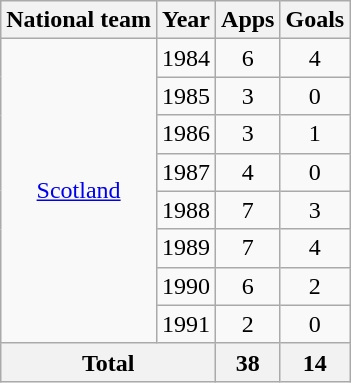<table class="wikitable" style="text-align:center">
<tr>
<th>National team</th>
<th>Year</th>
<th>Apps</th>
<th>Goals</th>
</tr>
<tr>
<td rowspan="8"><a href='#'>Scotland</a></td>
<td>1984</td>
<td>6</td>
<td>4</td>
</tr>
<tr>
<td>1985</td>
<td>3</td>
<td>0</td>
</tr>
<tr>
<td>1986</td>
<td>3</td>
<td>1</td>
</tr>
<tr>
<td>1987</td>
<td>4</td>
<td>0</td>
</tr>
<tr>
<td>1988</td>
<td>7</td>
<td>3</td>
</tr>
<tr>
<td>1989</td>
<td>7</td>
<td>4</td>
</tr>
<tr>
<td>1990</td>
<td>6</td>
<td>2</td>
</tr>
<tr>
<td>1991</td>
<td>2</td>
<td>0</td>
</tr>
<tr>
<th colspan="2">Total</th>
<th>38</th>
<th>14</th>
</tr>
</table>
